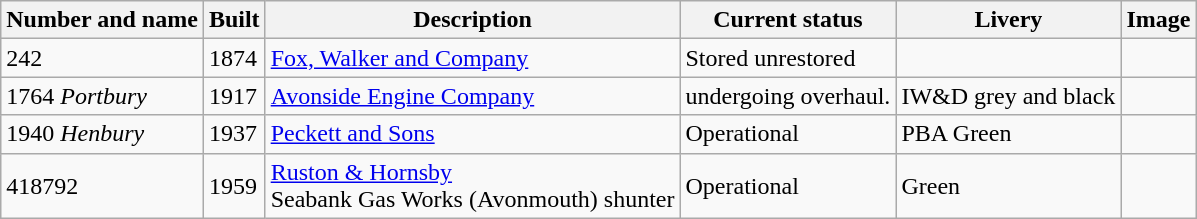<table class="wikitable">
<tr>
<th>Number and name</th>
<th>Built</th>
<th>Description</th>
<th>Current status</th>
<th>Livery</th>
<th>Image</th>
</tr>
<tr>
<td>242</td>
<td>1874</td>
<td><a href='#'>Fox, Walker and Company</a> </td>
<td>Stored unrestored</td>
<td></td>
<td></td>
</tr>
<tr>
<td>1764 <em>Portbury</em></td>
<td>1917</td>
<td><a href='#'>Avonside Engine Company</a> </td>
<td>undergoing overhaul.</td>
<td>IW&D grey and black</td>
<td></td>
</tr>
<tr>
<td>1940 <em>Henbury</em></td>
<td>1937</td>
<td><a href='#'>Peckett and Sons</a> </td>
<td>Operational</td>
<td>PBA Green</td>
<td></td>
</tr>
<tr>
<td>418792</td>
<td>1959</td>
<td><a href='#'>Ruston & Hornsby</a> <br>Seabank Gas Works (Avonmouth) shunter</td>
<td>Operational</td>
<td>Green</td>
<td></td>
</tr>
</table>
